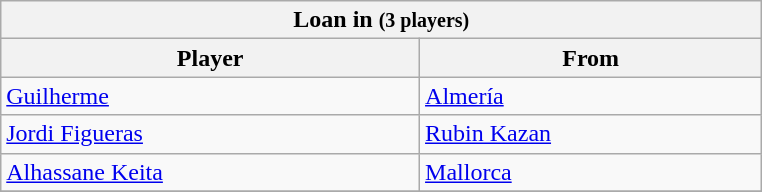<table class="wikitable collapsible collapsed">
<tr>
<th colspan="2" width="500"> <strong>Loan in</strong> <small>(3 players)</small></th>
</tr>
<tr>
<th>Player</th>
<th>From</th>
</tr>
<tr>
<td> <a href='#'>Guilherme</a></td>
<td> <a href='#'>Almería</a></td>
</tr>
<tr>
<td> <a href='#'>Jordi Figueras</a></td>
<td> <a href='#'>Rubin Kazan</a></td>
</tr>
<tr>
<td> <a href='#'>Alhassane Keita</a></td>
<td> <a href='#'>Mallorca</a></td>
</tr>
<tr>
</tr>
</table>
